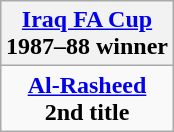<table class="wikitable" style="text-align: center; margin: 0 auto;">
<tr>
<th><a href='#'>Iraq FA Cup</a><br>1987–88 winner</th>
</tr>
<tr>
<td><strong><a href='#'>Al-Rasheed</a></strong><br><strong>2nd title</strong></td>
</tr>
</table>
